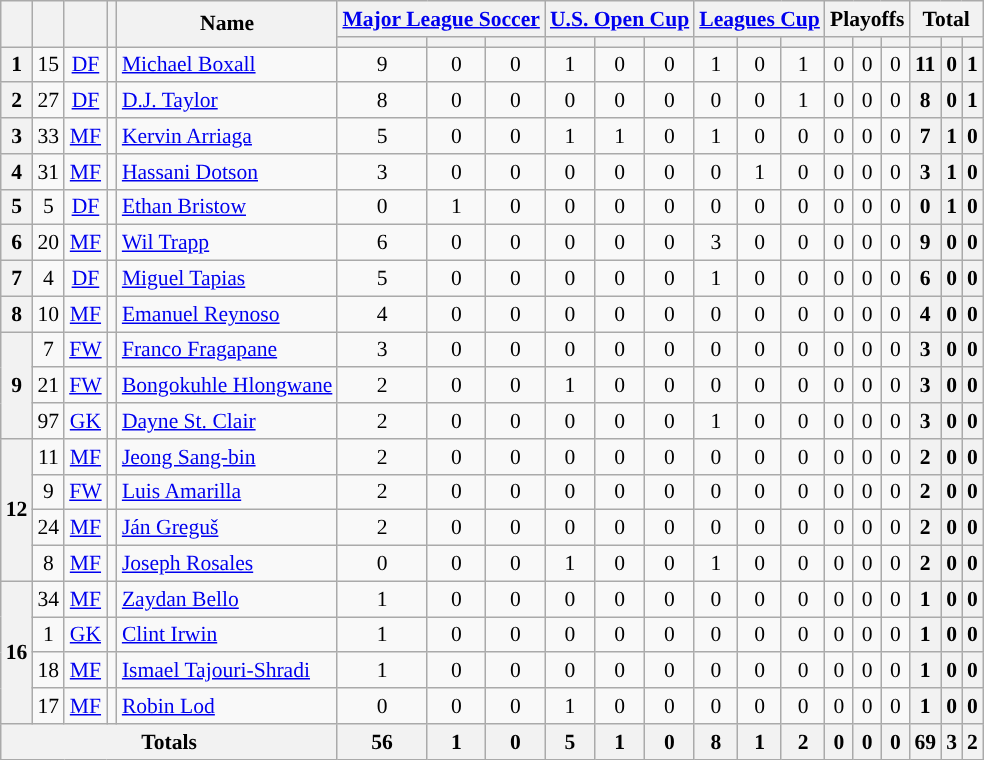<table class="wikitable sortable" style="text-align:center; font-size:90%;" >
<tr>
<th rowspan="2"></th>
<th rowspan="2"></th>
<th rowspan="2"></th>
<th rowspan="2"></th>
<th rowspan="2">Name</th>
<th colspan="3"><a href='#'>Major League Soccer</a></th>
<th colspan="3"><a href='#'>U.S. Open Cup</a></th>
<th colspan="3"><a href='#'>Leagues Cup</a></th>
<th colspan="3">Playoffs</th>
<th colspan="3">Total</th>
</tr>
<tr>
<th></th>
<th></th>
<th></th>
<th></th>
<th></th>
<th></th>
<th></th>
<th></th>
<th></th>
<th></th>
<th></th>
<th></th>
<th></th>
<th></th>
<th></th>
</tr>
<tr>
<th>1</th>
<td>15</td>
<td><a href='#'>DF</a></td>
<td></td>
<td align="left"><a href='#'>Michael Boxall</a><br></td>
<td>9</td>
<td>0</td>
<td>0<br></td>
<td>1</td>
<td>0</td>
<td>0<br></td>
<td>1</td>
<td>0</td>
<td>1<br></td>
<td>0</td>
<td>0</td>
<td>0<br></td>
<th>11</th>
<th>0</th>
<th>1</th>
</tr>
<tr>
<th>2</th>
<td>27</td>
<td><a href='#'>DF</a></td>
<td></td>
<td align="left"><a href='#'>D.J. Taylor</a><br></td>
<td>8</td>
<td>0</td>
<td>0<br></td>
<td>0</td>
<td>0</td>
<td>0<br></td>
<td>0</td>
<td>0</td>
<td>1<br></td>
<td>0</td>
<td>0</td>
<td>0<br></td>
<th>8</th>
<th>0</th>
<th>1</th>
</tr>
<tr>
<th>3</th>
<td>33</td>
<td><a href='#'>MF</a></td>
<td></td>
<td align="left"><a href='#'>Kervin Arriaga</a><br></td>
<td>5</td>
<td>0</td>
<td>0<br></td>
<td>1</td>
<td>1</td>
<td>0<br></td>
<td>1</td>
<td>0</td>
<td>0<br></td>
<td>0</td>
<td>0</td>
<td>0<br></td>
<th>7</th>
<th>1</th>
<th>0</th>
</tr>
<tr>
<th>4</th>
<td>31</td>
<td><a href='#'>MF</a></td>
<td></td>
<td align="left"><a href='#'>Hassani Dotson</a><br></td>
<td>3</td>
<td>0</td>
<td>0<br></td>
<td>0</td>
<td>0</td>
<td>0<br></td>
<td>0</td>
<td>1</td>
<td>0<br></td>
<td>0</td>
<td>0</td>
<td>0<br></td>
<th>3</th>
<th>1</th>
<th>0</th>
</tr>
<tr>
<th>5</th>
<td>5</td>
<td><a href='#'>DF</a></td>
<td></td>
<td align="left"><a href='#'>Ethan Bristow</a><br></td>
<td>0</td>
<td>1</td>
<td>0<br></td>
<td>0</td>
<td>0</td>
<td>0<br></td>
<td>0</td>
<td>0</td>
<td>0<br></td>
<td>0</td>
<td>0</td>
<td>0<br></td>
<th>0</th>
<th>1</th>
<th>0</th>
</tr>
<tr>
<th>6</th>
<td>20</td>
<td><a href='#'>MF</a></td>
<td></td>
<td align="left"><a href='#'>Wil Trapp</a><br></td>
<td>6</td>
<td>0</td>
<td>0<br></td>
<td>0</td>
<td>0</td>
<td>0<br></td>
<td>3</td>
<td>0</td>
<td>0<br></td>
<td>0</td>
<td>0</td>
<td>0<br></td>
<th>9</th>
<th>0</th>
<th>0</th>
</tr>
<tr>
<th>7</th>
<td>4</td>
<td><a href='#'>DF</a></td>
<td></td>
<td align="left"><a href='#'>Miguel Tapias</a><br></td>
<td>5</td>
<td>0</td>
<td>0<br></td>
<td>0</td>
<td>0</td>
<td>0<br></td>
<td>1</td>
<td>0</td>
<td>0<br></td>
<td>0</td>
<td>0</td>
<td>0<br></td>
<th>6</th>
<th>0</th>
<th>0</th>
</tr>
<tr>
<th>8</th>
<td>10</td>
<td><a href='#'>MF</a></td>
<td></td>
<td align="left"><a href='#'>Emanuel Reynoso</a><br></td>
<td>4</td>
<td>0</td>
<td>0<br></td>
<td>0</td>
<td>0</td>
<td>0<br></td>
<td>0</td>
<td>0</td>
<td>0<br></td>
<td>0</td>
<td>0</td>
<td>0<br></td>
<th>4</th>
<th>0</th>
<th>0</th>
</tr>
<tr>
<th rowspan="3">9</th>
<td>7</td>
<td><a href='#'>FW</a></td>
<td></td>
<td align="left"><a href='#'>Franco Fragapane</a><br></td>
<td>3</td>
<td>0</td>
<td>0<br></td>
<td>0</td>
<td>0</td>
<td>0<br></td>
<td>0</td>
<td>0</td>
<td>0<br></td>
<td>0</td>
<td>0</td>
<td>0<br></td>
<th>3</th>
<th>0</th>
<th>0</th>
</tr>
<tr>
<td>21</td>
<td><a href='#'>FW</a></td>
<td></td>
<td align="left"><a href='#'>Bongokuhle Hlongwane</a><br></td>
<td>2</td>
<td>0</td>
<td>0<br></td>
<td>1</td>
<td>0</td>
<td>0<br></td>
<td>0</td>
<td>0</td>
<td>0<br></td>
<td>0</td>
<td>0</td>
<td>0<br></td>
<th>3</th>
<th>0</th>
<th>0</th>
</tr>
<tr>
<td>97</td>
<td><a href='#'>GK</a></td>
<td></td>
<td align="left"><a href='#'>Dayne St. Clair</a><br></td>
<td>2</td>
<td>0</td>
<td>0<br></td>
<td>0</td>
<td>0</td>
<td>0<br></td>
<td>1</td>
<td>0</td>
<td>0<br></td>
<td>0</td>
<td>0</td>
<td>0<br></td>
<th>3</th>
<th>0</th>
<th>0</th>
</tr>
<tr>
<th rowspan="4">12</th>
<td>11</td>
<td><a href='#'>MF</a></td>
<td></td>
<td align="left"><a href='#'>Jeong Sang-bin</a><br></td>
<td>2</td>
<td>0</td>
<td>0<br></td>
<td>0</td>
<td>0</td>
<td>0<br></td>
<td>0</td>
<td>0</td>
<td>0<br></td>
<td>0</td>
<td>0</td>
<td>0<br></td>
<th>2</th>
<th>0</th>
<th>0</th>
</tr>
<tr>
<td>9</td>
<td><a href='#'>FW</a></td>
<td></td>
<td align="left"><a href='#'>Luis Amarilla</a><br></td>
<td>2</td>
<td>0</td>
<td>0<br></td>
<td>0</td>
<td>0</td>
<td>0<br></td>
<td>0</td>
<td>0</td>
<td>0<br></td>
<td>0</td>
<td>0</td>
<td>0<br></td>
<th>2</th>
<th>0</th>
<th>0</th>
</tr>
<tr>
<td>24</td>
<td><a href='#'>MF</a></td>
<td></td>
<td align="left"><a href='#'>Ján Greguš</a><br></td>
<td>2</td>
<td>0</td>
<td>0<br></td>
<td>0</td>
<td>0</td>
<td>0<br></td>
<td>0</td>
<td>0</td>
<td>0<br></td>
<td>0</td>
<td>0</td>
<td>0<br></td>
<th>2</th>
<th>0</th>
<th>0</th>
</tr>
<tr>
<td>8</td>
<td><a href='#'>MF</a></td>
<td></td>
<td align="left"><a href='#'>Joseph Rosales</a><br></td>
<td>0</td>
<td>0</td>
<td>0<br></td>
<td>1</td>
<td>0</td>
<td>0<br></td>
<td>1</td>
<td>0</td>
<td>0<br></td>
<td>0</td>
<td>0</td>
<td>0<br></td>
<th>2</th>
<th>0</th>
<th>0</th>
</tr>
<tr>
<th rowspan="4">16</th>
<td>34</td>
<td><a href='#'>MF</a></td>
<td></td>
<td align="left"><a href='#'>Zaydan Bello</a><br></td>
<td>1</td>
<td>0</td>
<td>0<br></td>
<td>0</td>
<td>0</td>
<td>0<br></td>
<td>0</td>
<td>0</td>
<td>0<br></td>
<td>0</td>
<td>0</td>
<td>0<br></td>
<th>1</th>
<th>0</th>
<th>0</th>
</tr>
<tr>
<td>1</td>
<td><a href='#'>GK</a></td>
<td></td>
<td align="left"><a href='#'>Clint Irwin</a><br></td>
<td>1</td>
<td>0</td>
<td>0<br></td>
<td>0</td>
<td>0</td>
<td>0<br></td>
<td>0</td>
<td>0</td>
<td>0<br></td>
<td>0</td>
<td>0</td>
<td>0<br></td>
<th>1</th>
<th>0</th>
<th>0</th>
</tr>
<tr>
<td>18</td>
<td><a href='#'>MF</a></td>
<td></td>
<td align="left"><a href='#'>Ismael Tajouri-Shradi</a><br></td>
<td>1</td>
<td>0</td>
<td>0<br></td>
<td>0</td>
<td>0</td>
<td>0<br></td>
<td>0</td>
<td>0</td>
<td>0<br></td>
<td>0</td>
<td>0</td>
<td>0<br></td>
<th>1</th>
<th>0</th>
<th>0</th>
</tr>
<tr>
<td>17</td>
<td><a href='#'>MF</a></td>
<td></td>
<td align="left"><a href='#'>Robin Lod</a><br></td>
<td>0</td>
<td>0</td>
<td>0<br></td>
<td>1</td>
<td>0</td>
<td>0<br></td>
<td>0</td>
<td>0</td>
<td>0<br></td>
<td>0</td>
<td>0</td>
<td>0<br></td>
<th>1</th>
<th>0</th>
<th>0</th>
</tr>
<tr>
<th colspan="5">Totals</th>
<th>56</th>
<th>1</th>
<th>0</th>
<th>5</th>
<th>1</th>
<th>0</th>
<th>8</th>
<th>1</th>
<th>2</th>
<th>0</th>
<th>0</th>
<th>0</th>
<th>69</th>
<th>3</th>
<th>2</th>
</tr>
</table>
